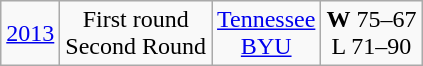<table class="wikitable">
<tr align="center">
<td><a href='#'>2013</a></td>
<td>First round<br>Second Round</td>
<td><a href='#'>Tennessee</a><br><a href='#'>BYU</a></td>
<td><strong>W</strong> 75–67<br>L 71–90</td>
</tr>
</table>
